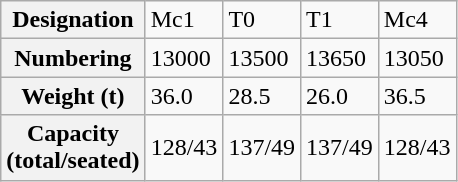<table class="wikitable">
<tr>
<th>Designation</th>
<td>Mc1</td>
<td>T0</td>
<td>T1</td>
<td>Mc4</td>
</tr>
<tr>
<th>Numbering</th>
<td>13000</td>
<td>13500</td>
<td>13650</td>
<td>13050</td>
</tr>
<tr>
<th>Weight (t)</th>
<td>36.0</td>
<td>28.5</td>
<td>26.0</td>
<td>36.5</td>
</tr>
<tr>
<th>Capacity<br>(total/seated)</th>
<td>128/43</td>
<td>137/49</td>
<td>137/49</td>
<td>128/43</td>
</tr>
</table>
